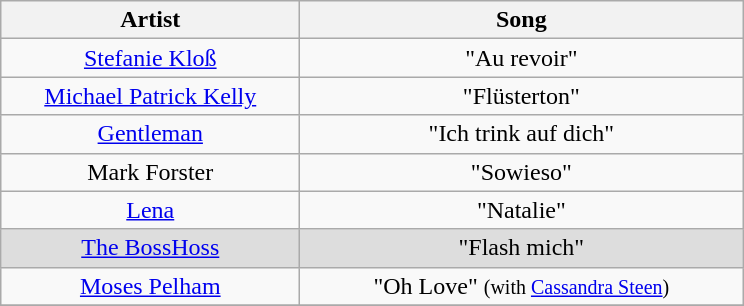<table class="wikitable plainrowheaders" style="text-align:center;" border="1">
<tr>
<th scope="col" rowspan="1" style="width:12em;">Artist</th>
<th scope="col" rowspan="1" style="width:18em;">Song</th>
</tr>
<tr>
<td scope="row"><a href='#'>Stefanie Kloß</a></td>
<td>"Au revoir"</td>
</tr>
<tr>
<td scope="row"><a href='#'>Michael Patrick Kelly</a></td>
<td>"Flüsterton"</td>
</tr>
<tr>
<td scope="row"><a href='#'>Gentleman</a></td>
<td>"Ich trink auf dich"</td>
</tr>
<tr>
<td scope="row">Mark Forster</td>
<td>"Sowieso"</td>
</tr>
<tr>
<td scope="row"><a href='#'>Lena</a></td>
<td>"Natalie"</td>
</tr>
<tr style="background:#ddd;">
<td scope="row"><a href='#'>The BossHoss</a></td>
<td>"Flash mich"</td>
</tr>
<tr>
<td scope="row"><a href='#'>Moses Pelham</a></td>
<td>"Oh Love" <small>(with <a href='#'>Cassandra Steen</a>)</small></td>
</tr>
<tr>
</tr>
</table>
